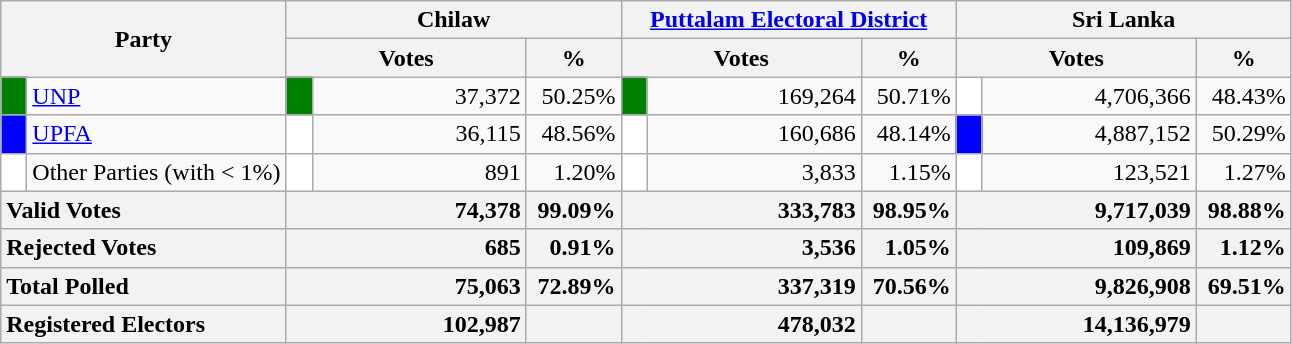<table class="wikitable">
<tr>
<th colspan="2" width="144px"rowspan="2">Party</th>
<th colspan="3" width="216px">Chilaw</th>
<th colspan="3" width="216px"><a href='#'>Puttalam Electoral District</a></th>
<th colspan="3" width="216px">Sri Lanka</th>
</tr>
<tr>
<th colspan="2" width="144px">Votes</th>
<th>%</th>
<th colspan="2" width="144px">Votes</th>
<th>%</th>
<th colspan="2" width="144px">Votes</th>
<th>%</th>
</tr>
<tr>
<td style="background-color:green;" width="10px"></td>
<td style="text-align:left;"><a href='#'>UNP</a></td>
<td style="background-color:green;" width="10px"></td>
<td style="text-align:right;">37,372</td>
<td style="text-align:right;">50.25%</td>
<td style="background-color:green;" width="10px"></td>
<td style="text-align:right;">169,264</td>
<td style="text-align:right;">50.71%</td>
<td style="background-color:white;" width="10px"></td>
<td style="text-align:right;">4,706,366</td>
<td style="text-align:right;">48.43%</td>
</tr>
<tr>
<td style="background-color:blue;" width="10px"></td>
<td style="text-align:left;"><a href='#'>UPFA</a></td>
<td style="background-color:white;" width="10px"></td>
<td style="text-align:right;">36,115</td>
<td style="text-align:right;">48.56%</td>
<td style="background-color:white;" width="10px"></td>
<td style="text-align:right;">160,686</td>
<td style="text-align:right;">48.14%</td>
<td style="background-color:blue;" width="10px"></td>
<td style="text-align:right;">4,887,152</td>
<td style="text-align:right;">50.29%</td>
</tr>
<tr>
<td style="background-color:white;" width="10px"></td>
<td style="text-align:left;">Other Parties (with < 1%)</td>
<td style="background-color:white;" width="10px"></td>
<td style="text-align:right;">891</td>
<td style="text-align:right;">1.20%</td>
<td style="background-color:white;" width="10px"></td>
<td style="text-align:right;">3,833</td>
<td style="text-align:right;">1.15%</td>
<td style="background-color:white;" width="10px"></td>
<td style="text-align:right;">123,521</td>
<td style="text-align:right;">1.27%</td>
</tr>
<tr>
<th colspan="2" width="144px"style="text-align:left;">Valid Votes</th>
<th style="text-align:right;"colspan="2" width="144px">74,378</th>
<th style="text-align:right;">99.09%</th>
<th style="text-align:right;"colspan="2" width="144px">333,783</th>
<th style="text-align:right;">98.95%</th>
<th style="text-align:right;"colspan="2" width="144px">9,717,039</th>
<th style="text-align:right;">98.88%</th>
</tr>
<tr>
<th colspan="2" width="144px"style="text-align:left;">Rejected Votes</th>
<th style="text-align:right;"colspan="2" width="144px">685</th>
<th style="text-align:right;">0.91%</th>
<th style="text-align:right;"colspan="2" width="144px">3,536</th>
<th style="text-align:right;">1.05%</th>
<th style="text-align:right;"colspan="2" width="144px">109,869</th>
<th style="text-align:right;">1.12%</th>
</tr>
<tr>
<th colspan="2" width="144px"style="text-align:left;">Total Polled</th>
<th style="text-align:right;"colspan="2" width="144px">75,063</th>
<th style="text-align:right;">72.89%</th>
<th style="text-align:right;"colspan="2" width="144px">337,319</th>
<th style="text-align:right;">70.56%</th>
<th style="text-align:right;"colspan="2" width="144px">9,826,908</th>
<th style="text-align:right;">69.51%</th>
</tr>
<tr>
<th colspan="2" width="144px"style="text-align:left;">Registered Electors</th>
<th style="text-align:right;"colspan="2" width="144px">102,987</th>
<th></th>
<th style="text-align:right;"colspan="2" width="144px">478,032</th>
<th></th>
<th style="text-align:right;"colspan="2" width="144px">14,136,979</th>
<th></th>
</tr>
</table>
